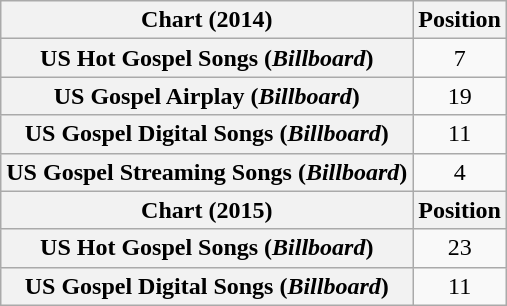<table class="wikitable plainrowheaders">
<tr>
<th scope="col">Chart (2014)</th>
<th scope="col">Position</th>
</tr>
<tr>
<th scope="row">US Hot Gospel Songs (<em>Billboard</em>)</th>
<td style="text-align:center;">7</td>
</tr>
<tr>
<th scope="row">US Gospel Airplay (<em>Billboard</em>)</th>
<td style="text-align:center;">19</td>
</tr>
<tr>
<th scope="row">US Gospel Digital Songs (<em>Billboard</em>)</th>
<td style="text-align:center;">11</td>
</tr>
<tr>
<th scope="row">US Gospel Streaming Songs (<em>Billboard</em>)</th>
<td style="text-align:center;">4</td>
</tr>
<tr>
<th scope="col">Chart (2015)</th>
<th scope="col">Position</th>
</tr>
<tr>
<th scope="row">US Hot Gospel Songs (<em>Billboard</em>)</th>
<td style="text-align:center;">23</td>
</tr>
<tr>
<th scope="row">US Gospel Digital Songs (<em>Billboard</em>)</th>
<td style="text-align:center;">11</td>
</tr>
</table>
